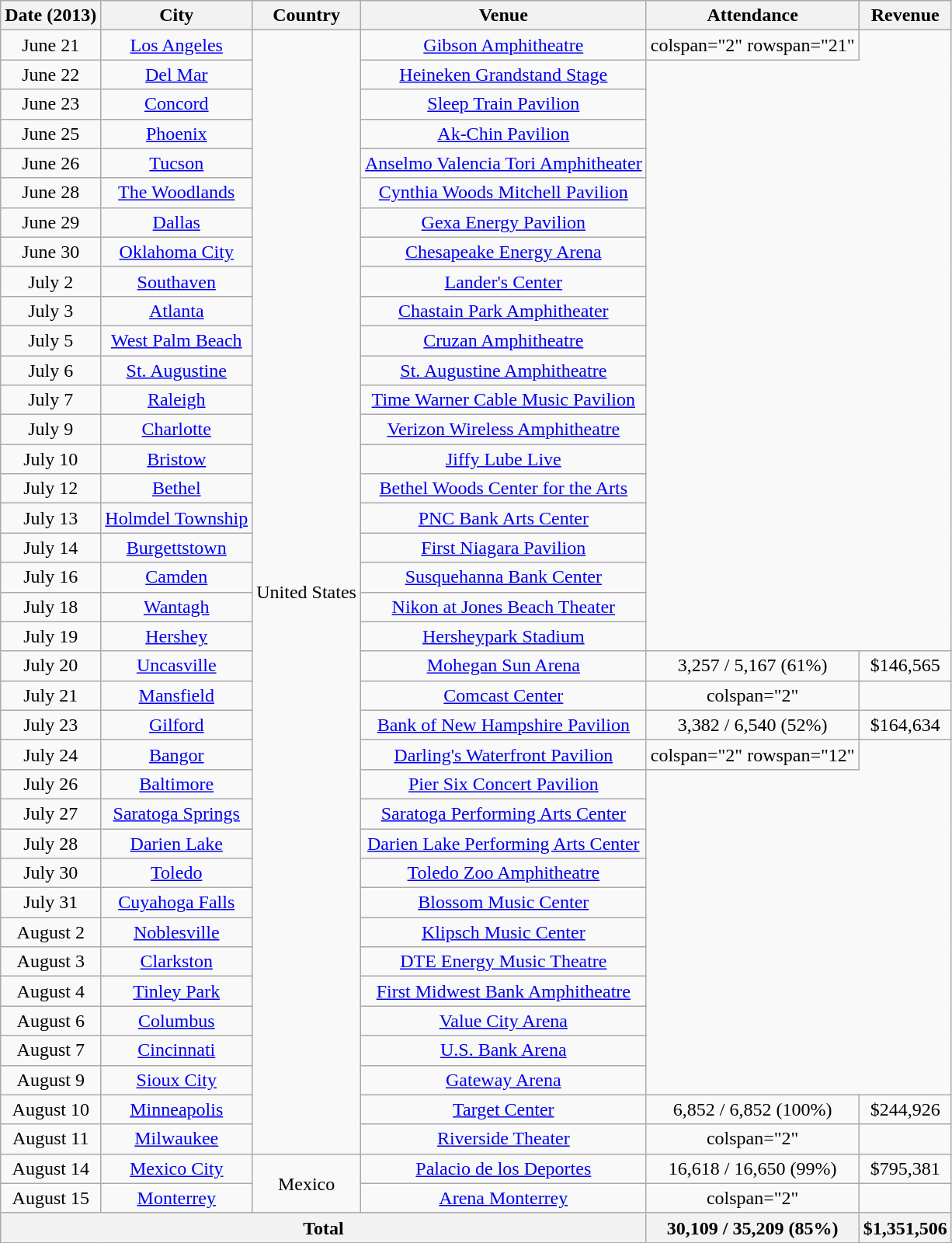<table class="wikitable" style="text-align:center;">
<tr>
<th scope="col">Date (2013)</th>
<th scope="col">City</th>
<th scope="col">Country</th>
<th scope="col">Venue</th>
<th scope="col">Attendance</th>
<th scope="col">Revenue</th>
</tr>
<tr>
<td>June 21</td>
<td><a href='#'>Los Angeles</a></td>
<td rowspan="38">United States</td>
<td><a href='#'>Gibson Amphitheatre</a></td>
<td>colspan="2" rowspan="21" </td>
</tr>
<tr>
<td>June 22</td>
<td><a href='#'>Del Mar</a></td>
<td><a href='#'>Heineken Grandstand Stage</a></td>
</tr>
<tr>
<td>June 23</td>
<td><a href='#'>Concord</a></td>
<td><a href='#'>Sleep Train Pavilion</a></td>
</tr>
<tr>
<td>June 25</td>
<td><a href='#'>Phoenix</a></td>
<td><a href='#'>Ak-Chin Pavilion</a></td>
</tr>
<tr>
<td>June 26</td>
<td><a href='#'>Tucson</a></td>
<td><a href='#'>Anselmo Valencia Tori Amphitheater</a></td>
</tr>
<tr>
<td>June 28</td>
<td><a href='#'>The Woodlands</a></td>
<td><a href='#'>Cynthia Woods Mitchell Pavilion</a></td>
</tr>
<tr>
<td>June 29</td>
<td><a href='#'>Dallas</a></td>
<td><a href='#'>Gexa Energy Pavilion</a></td>
</tr>
<tr>
<td>June 30</td>
<td><a href='#'>Oklahoma City</a></td>
<td><a href='#'>Chesapeake Energy Arena</a></td>
</tr>
<tr>
<td>July 2</td>
<td><a href='#'>Southaven</a></td>
<td><a href='#'>Lander's Center</a></td>
</tr>
<tr>
<td>July 3</td>
<td><a href='#'>Atlanta</a></td>
<td><a href='#'>Chastain Park Amphitheater</a></td>
</tr>
<tr>
<td>July 5</td>
<td><a href='#'>West Palm Beach</a></td>
<td><a href='#'>Cruzan Amphitheatre</a></td>
</tr>
<tr>
<td>July 6</td>
<td><a href='#'>St. Augustine</a></td>
<td><a href='#'>St. Augustine Amphitheatre</a></td>
</tr>
<tr>
<td>July 7</td>
<td><a href='#'>Raleigh</a></td>
<td><a href='#'>Time Warner Cable Music Pavilion</a></td>
</tr>
<tr>
<td>July 9</td>
<td><a href='#'>Charlotte</a></td>
<td><a href='#'>Verizon Wireless Amphitheatre</a></td>
</tr>
<tr>
<td>July 10</td>
<td><a href='#'>Bristow</a></td>
<td><a href='#'>Jiffy Lube Live</a></td>
</tr>
<tr>
<td>July 12</td>
<td><a href='#'>Bethel</a></td>
<td><a href='#'>Bethel Woods Center for the Arts</a></td>
</tr>
<tr>
<td>July 13</td>
<td><a href='#'>Holmdel Township</a></td>
<td><a href='#'>PNC Bank Arts Center</a></td>
</tr>
<tr>
<td>July 14</td>
<td><a href='#'>Burgettstown</a></td>
<td><a href='#'>First Niagara Pavilion</a></td>
</tr>
<tr>
<td>July 16</td>
<td><a href='#'>Camden</a></td>
<td><a href='#'>Susquehanna Bank Center</a></td>
</tr>
<tr>
<td>July 18</td>
<td><a href='#'>Wantagh</a></td>
<td><a href='#'>Nikon at Jones Beach Theater</a></td>
</tr>
<tr>
<td>July 19</td>
<td><a href='#'>Hershey</a></td>
<td><a href='#'>Hersheypark Stadium</a></td>
</tr>
<tr>
<td>July 20</td>
<td><a href='#'>Uncasville</a></td>
<td><a href='#'>Mohegan Sun Arena</a></td>
<td>3,257 / 5,167 (61%)</td>
<td>$146,565</td>
</tr>
<tr>
<td>July 21</td>
<td><a href='#'>Mansfield</a></td>
<td><a href='#'>Comcast Center</a></td>
<td>colspan="2" </td>
</tr>
<tr>
<td>July 23</td>
<td><a href='#'>Gilford</a></td>
<td><a href='#'>Bank of New Hampshire Pavilion</a></td>
<td>3,382 / 6,540 (52%)</td>
<td>$164,634</td>
</tr>
<tr>
<td>July 24</td>
<td><a href='#'>Bangor</a></td>
<td><a href='#'>Darling's Waterfront Pavilion</a></td>
<td>colspan="2" rowspan="12" </td>
</tr>
<tr>
<td>July 26</td>
<td><a href='#'>Baltimore</a></td>
<td><a href='#'>Pier Six Concert Pavilion</a></td>
</tr>
<tr>
<td>July 27</td>
<td><a href='#'>Saratoga Springs</a></td>
<td><a href='#'>Saratoga Performing Arts Center</a></td>
</tr>
<tr>
<td>July 28</td>
<td><a href='#'>Darien Lake</a></td>
<td><a href='#'>Darien Lake Performing Arts Center</a></td>
</tr>
<tr>
<td>July 30</td>
<td><a href='#'>Toledo</a></td>
<td><a href='#'>Toledo Zoo Amphitheatre</a></td>
</tr>
<tr>
<td>July 31</td>
<td><a href='#'>Cuyahoga Falls</a></td>
<td><a href='#'>Blossom Music Center</a></td>
</tr>
<tr>
<td>August 2</td>
<td><a href='#'>Noblesville</a></td>
<td><a href='#'>Klipsch Music Center</a></td>
</tr>
<tr>
<td>August 3</td>
<td><a href='#'>Clarkston</a></td>
<td><a href='#'>DTE Energy Music Theatre</a></td>
</tr>
<tr>
<td>August 4</td>
<td><a href='#'>Tinley Park</a></td>
<td><a href='#'>First Midwest Bank Amphitheatre</a></td>
</tr>
<tr>
<td>August 6</td>
<td><a href='#'>Columbus</a></td>
<td><a href='#'>Value City Arena</a></td>
</tr>
<tr>
<td>August 7</td>
<td><a href='#'>Cincinnati</a></td>
<td><a href='#'>U.S. Bank Arena</a></td>
</tr>
<tr>
<td>August 9</td>
<td><a href='#'>Sioux City</a></td>
<td><a href='#'>Gateway Arena</a></td>
</tr>
<tr>
<td>August 10</td>
<td><a href='#'>Minneapolis</a></td>
<td><a href='#'>Target Center</a></td>
<td>6,852 / 6,852 (100%)</td>
<td>$244,926</td>
</tr>
<tr>
<td>August 11</td>
<td><a href='#'>Milwaukee</a></td>
<td><a href='#'>Riverside Theater</a></td>
<td>colspan="2" </td>
</tr>
<tr>
<td>August 14</td>
<td><a href='#'>Mexico City</a></td>
<td rowspan="2">Mexico</td>
<td><a href='#'>Palacio de los Deportes</a></td>
<td>16,618 / 16,650 (99%)</td>
<td>$795,381</td>
</tr>
<tr>
<td>August 15</td>
<td><a href='#'>Monterrey</a></td>
<td><a href='#'>Arena Monterrey</a></td>
<td>colspan="2" </td>
</tr>
<tr>
<th colspan="4">Total</th>
<th>30,109 / 35,209 (85%)</th>
<th>$1,351,506</th>
</tr>
</table>
